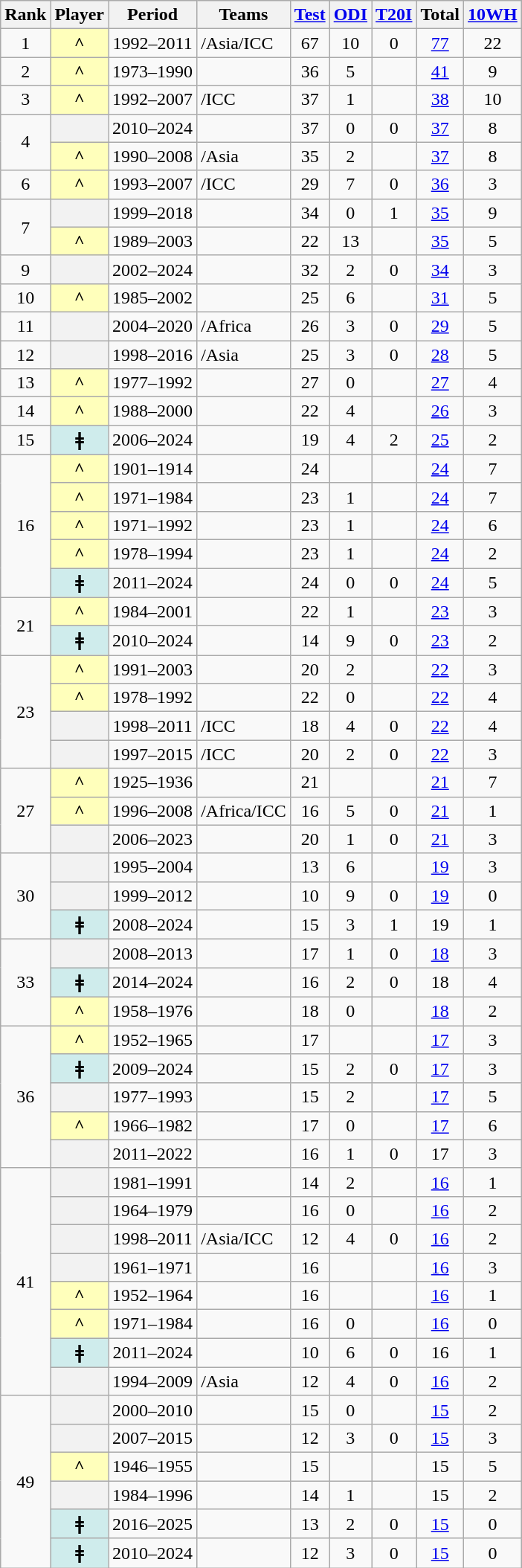<table class="wikitable plainrowheaders sortable" style="text-align:center">
<tr>
<th scope="col">Rank</th>
<th scope="col">Player</th>
<th scope="col">Period</th>
<th scope="col">Teams</th>
<th scope="col" data-sort-type="number"><a href='#'>Test</a></th>
<th scope="col" data-sort-type="number"><a href='#'>ODI</a></th>
<th scope="col" data-sort-type="number"><a href='#'>T20I</a></th>
<th scope="col">Total</th>
<th scope="col" data-sort-type="number"><a href='#'>10WH</a></th>
</tr>
<tr>
<td>1</td>
<th scope="row" style="background:#ffb">^</th>
<td>1992–2011</td>
<td align=left>/Asia/ICC</td>
<td>67</td>
<td>10</td>
<td>0</td>
<td><a href='#'>77</a></td>
<td>22</td>
</tr>
<tr>
<td>2</td>
<th scope="row" style="background:#ffb">^</th>
<td>1973–1990</td>
<td align=left></td>
<td>36</td>
<td>5</td>
<td></td>
<td><a href='#'>41</a></td>
<td>9</td>
</tr>
<tr>
<td>3</td>
<th scope="row" style="background:#ffb">^</th>
<td>1992–2007</td>
<td align=left>/ICC</td>
<td>37</td>
<td>1</td>
<td></td>
<td><a href='#'>38</a></td>
<td>10</td>
</tr>
<tr>
<td rowspan="2">4</td>
<th scope="row"></th>
<td>2010–2024</td>
<td align="left"></td>
<td>37</td>
<td>0</td>
<td>0</td>
<td><a href='#'>37</a></td>
<td>8</td>
</tr>
<tr>
<th scope="row" style="background:#ffb">^</th>
<td>1990–2008</td>
<td align=left>/Asia</td>
<td>35</td>
<td>2</td>
<td></td>
<td><a href='#'>37</a></td>
<td>8</td>
</tr>
<tr>
<td>6</td>
<th scope="row" style="background:#ffb">^</th>
<td>1993–2007</td>
<td align=left>/ICC</td>
<td>29</td>
<td>7</td>
<td>0</td>
<td><a href='#'>36</a></td>
<td>3</td>
</tr>
<tr>
<td rowspan="2">7</td>
<th scope="row"></th>
<td>1999–2018</td>
<td align=left></td>
<td>34</td>
<td>0</td>
<td>1</td>
<td><a href='#'>35</a></td>
<td>9</td>
</tr>
<tr>
<th scope="row" style="background:#ffb">^</th>
<td>1989–2003</td>
<td align=left></td>
<td>22</td>
<td>13</td>
<td></td>
<td><a href='#'>35</a></td>
<td>5</td>
</tr>
<tr>
<td>9</td>
<th scope="row"></th>
<td>2002–2024</td>
<td align=left></td>
<td>32</td>
<td>2</td>
<td>0</td>
<td><a href='#'>34</a></td>
<td>3</td>
</tr>
<tr>
<td>10</td>
<th scope="row" style="background:#ffb">^</th>
<td>1985–2002</td>
<td align="left"></td>
<td>25</td>
<td>6</td>
<td></td>
<td><a href='#'>31</a></td>
<td>5</td>
</tr>
<tr>
<td>11</td>
<th scope="row"></th>
<td>2004–2020</td>
<td align=left>/Africa</td>
<td>26</td>
<td>3</td>
<td>0</td>
<td><a href='#'>29</a></td>
<td>5</td>
</tr>
<tr>
<td rowspan="1">12</td>
<th scope="row"></th>
<td>1998–2016</td>
<td align=left>/Asia</td>
<td>25</td>
<td>3</td>
<td>0</td>
<td><a href='#'>28</a></td>
<td>5</td>
</tr>
<tr>
<td rowspan="1">13</td>
<th scope="row" style="background:#ffb">^</th>
<td>1977–1992</td>
<td align=left></td>
<td>27</td>
<td>0</td>
<td></td>
<td><a href='#'>27</a></td>
<td>4</td>
</tr>
<tr>
<td>14</td>
<th scope="row" style="background:#ffb">^</th>
<td>1988–2000</td>
<td align=left></td>
<td>22</td>
<td>4</td>
<td></td>
<td><a href='#'>26</a></td>
<td>3</td>
</tr>
<tr>
<td>15</td>
<th scope="row" style="background:#cfecec"> ǂ</th>
<td>2006–2024</td>
<td align=left></td>
<td>19</td>
<td>4</td>
<td>2</td>
<td><a href='#'>25</a></td>
<td>2</td>
</tr>
<tr>
<td rowspan="5">16</td>
<th scope="row" style="background:#ffb">^</th>
<td>1901–1914</td>
<td align=left></td>
<td>24</td>
<td></td>
<td></td>
<td><a href='#'>24</a></td>
<td>7</td>
</tr>
<tr>
<th scope="row" style="background:#ffb">^</th>
<td>1971–1984</td>
<td align=left></td>
<td>23</td>
<td>1</td>
<td></td>
<td><a href='#'>24</a></td>
<td>7</td>
</tr>
<tr>
<th scope="row" style="background:#ffb">^</th>
<td>1971–1992</td>
<td align=left></td>
<td>23</td>
<td>1</td>
<td></td>
<td><a href='#'>24</a></td>
<td>6</td>
</tr>
<tr>
<th scope="row" style="background:#ffb">^</th>
<td>1978–1994</td>
<td align=left></td>
<td>23</td>
<td>1</td>
<td></td>
<td><a href='#'>24</a></td>
<td>2</td>
</tr>
<tr>
<th scope="row" style="background:#cfecec"> ǂ</th>
<td>2011–2024</td>
<td align=left></td>
<td>24</td>
<td>0</td>
<td>0</td>
<td><a href='#'>24</a></td>
<td>5</td>
</tr>
<tr>
<td rowspan="2">21</td>
<th scope="row" style="background:#ffb">^</th>
<td>1984–2001</td>
<td align=left></td>
<td>22</td>
<td>1</td>
<td></td>
<td><a href='#'>23</a></td>
<td>3</td>
</tr>
<tr>
<th scope="row" style="background:#cfecec"> ǂ</th>
<td>2010–2024</td>
<td align=left></td>
<td>14</td>
<td>9</td>
<td>0</td>
<td><a href='#'>23</a></td>
<td>2</td>
</tr>
<tr>
<td rowspan="4">23</td>
<th scope="row" style="background:#ffb">^</th>
<td>1991–2003</td>
<td align=left></td>
<td>20</td>
<td>2</td>
<td></td>
<td><a href='#'>22</a></td>
<td>3</td>
</tr>
<tr>
<th scope="row" style="background:#ffb">^</th>
<td>1978–1992</td>
<td align=left></td>
<td>22</td>
<td>0</td>
<td></td>
<td><a href='#'>22</a></td>
<td>4</td>
</tr>
<tr>
<th scope="row"></th>
<td>1998–2011</td>
<td align=left>/ICC</td>
<td>18</td>
<td>4</td>
<td>0</td>
<td><a href='#'>22</a></td>
<td>4</td>
</tr>
<tr>
<th scope="row"></th>
<td>1997–2015</td>
<td align=left>/ICC</td>
<td>20</td>
<td>2</td>
<td>0</td>
<td><a href='#'>22</a></td>
<td>3</td>
</tr>
<tr>
<td rowspan="3">27</td>
<th scope="row" style="background:#ffb">^</th>
<td>1925–1936</td>
<td align=left></td>
<td>21</td>
<td></td>
<td></td>
<td><a href='#'>21</a></td>
<td>7</td>
</tr>
<tr>
<th scope="row" style="background:#ffb">^</th>
<td>1996–2008</td>
<td align=left>/Africa/ICC</td>
<td>16</td>
<td>5</td>
<td>0</td>
<td><a href='#'>21</a></td>
<td>1</td>
</tr>
<tr>
<th scope="row"></th>
<td>2006–2023</td>
<td align=left></td>
<td>20</td>
<td>1</td>
<td>0</td>
<td><a href='#'>21</a></td>
<td>3</td>
</tr>
<tr>
<td rowspan="3">30</td>
<th scope="row"></th>
<td>1995–2004</td>
<td align=left></td>
<td>13</td>
<td>6</td>
<td></td>
<td><a href='#'>19</a></td>
<td>3</td>
</tr>
<tr>
<th scope="row"></th>
<td>1999–2012</td>
<td align=left></td>
<td>10</td>
<td>9</td>
<td>0</td>
<td><a href='#'>19</a></td>
<td>0</td>
</tr>
<tr>
<th scope="row" style="background:#cfecec"> ǂ</th>
<td>2008–2024</td>
<td align=left></td>
<td>15</td>
<td>3</td>
<td>1</td>
<td>19</td>
<td>1</td>
</tr>
<tr>
<td rowspan="3">33</td>
<th scope="row"></th>
<td>2008–2013</td>
<td align=left></td>
<td>17</td>
<td>1</td>
<td>0</td>
<td><a href='#'>18</a></td>
<td>3</td>
</tr>
<tr>
<th scope="row" style="background:#cfecec"> ǂ</th>
<td>2014–2024</td>
<td align=left></td>
<td>16</td>
<td>2</td>
<td>0</td>
<td>18</td>
<td>4</td>
</tr>
<tr>
<th scope="row" style="background:#ffb">^</th>
<td>1958–1976</td>
<td align=left></td>
<td>18</td>
<td>0</td>
<td></td>
<td><a href='#'>18</a></td>
<td>2</td>
</tr>
<tr>
<td rowspan="5">36</td>
<th scope="row" style="background:#ffb">^</th>
<td>1952–1965</td>
<td align=left></td>
<td>17</td>
<td></td>
<td></td>
<td><a href='#'>17</a></td>
<td>3</td>
</tr>
<tr>
<th scope="row" style="background:#cfecec"> ǂ</th>
<td>2009–2024</td>
<td align=left></td>
<td>15</td>
<td>2</td>
<td>0</td>
<td><a href='#'>17</a></td>
<td>3</td>
</tr>
<tr>
<th scope="row"></th>
<td>1977–1993</td>
<td align=left></td>
<td>15</td>
<td>2</td>
<td></td>
<td><a href='#'>17</a></td>
<td>5</td>
</tr>
<tr>
<th scope="row" style="background:#ffb">^</th>
<td>1966–1982</td>
<td align=left></td>
<td>17</td>
<td>0</td>
<td></td>
<td><a href='#'>17</a></td>
<td>6</td>
</tr>
<tr>
<th scope="row"></th>
<td>2011–2022</td>
<td align=left></td>
<td>16</td>
<td>1</td>
<td>0</td>
<td>17</td>
<td>3</td>
</tr>
<tr>
<td rowspan="8">41</td>
<th scope="row"></th>
<td>1981–1991</td>
<td align=left></td>
<td>14</td>
<td>2</td>
<td></td>
<td><a href='#'>16</a></td>
<td>1</td>
</tr>
<tr>
<th scope="row"></th>
<td>1964–1979</td>
<td align=left></td>
<td>16</td>
<td>0</td>
<td></td>
<td><a href='#'>16</a></td>
<td>2</td>
</tr>
<tr>
<th scope="row"></th>
<td>1998–2011</td>
<td align=left>/Asia/ICC</td>
<td>12</td>
<td>4</td>
<td>0</td>
<td><a href='#'>16</a></td>
<td>2</td>
</tr>
<tr>
<th scope="row"></th>
<td>1961–1971</td>
<td align=left></td>
<td>16</td>
<td></td>
<td></td>
<td><a href='#'>16</a></td>
<td>3</td>
</tr>
<tr>
<th scope="row" style="background:#ffb">^</th>
<td>1952–1964</td>
<td align=left></td>
<td>16</td>
<td></td>
<td></td>
<td><a href='#'>16</a></td>
<td>1</td>
</tr>
<tr>
<th scope="row" style="background:#ffb;">^</th>
<td>1971–1984</td>
<td align=left></td>
<td>16</td>
<td>0</td>
<td></td>
<td><a href='#'>16</a></td>
<td>0</td>
</tr>
<tr>
<th scope="row" style="background:#cfecec"> ǂ</th>
<td>2011–2024</td>
<td align=left></td>
<td>10</td>
<td>6</td>
<td>0</td>
<td>16</td>
<td>1</td>
</tr>
<tr>
<th scope="row"></th>
<td>1994–2009</td>
<td align=left>/Asia</td>
<td>12</td>
<td>4</td>
<td>0</td>
<td><a href='#'>16</a></td>
<td>2</td>
</tr>
<tr>
<td rowspan="6">49</td>
<th scope="row"></th>
<td>2000–2010</td>
<td align=left></td>
<td>15</td>
<td>0</td>
<td></td>
<td><a href='#'>15</a></td>
<td>2</td>
</tr>
<tr>
<th scope="row"></th>
<td>2007–2015</td>
<td align=left></td>
<td>12</td>
<td>3</td>
<td>0</td>
<td><a href='#'>15</a></td>
<td>3</td>
</tr>
<tr>
<th scope="row" style="background:#ffb;">^</th>
<td>1946–1955</td>
<td align=left></td>
<td>15</td>
<td></td>
<td></td>
<td>15</td>
<td>5</td>
</tr>
<tr>
<th scope="row"></th>
<td>1984–1996</td>
<td align=left></td>
<td>14</td>
<td>1</td>
<td></td>
<td>15</td>
<td>2</td>
</tr>
<tr>
<th scope="row" style="background:#cfecec"> ǂ</th>
<td>2016–2025</td>
<td align=left></td>
<td>13</td>
<td>2</td>
<td>0</td>
<td><a href='#'>15</a></td>
<td>0</td>
</tr>
<tr>
<th scope="row" style="background:#cfecec"> ǂ</th>
<td>2010–2024</td>
<td align=left></td>
<td>12</td>
<td>3</td>
<td>0</td>
<td><a href='#'>15</a></td>
<td>0</td>
</tr>
</table>
